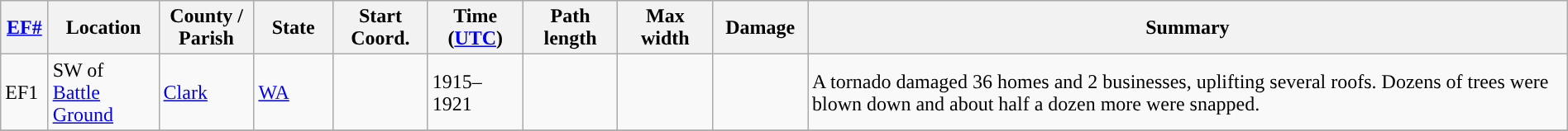<table class="wikitable sortable" style="width:100%;">
<tr>
<th scope="col"  style="width:3%; text-align:center;"><a href='#'>EF#</a></th>
<th scope="col"  style="width:7%; text-align:center;" class="unsortable">Location</th>
<th scope="col"  style="width:6%; text-align:center;" class="unsortable">County / Parish</th>
<th scope="col"  style="width:5%; text-align:center;">State</th>
<th scope="col"  style="width:6%; text-align:center;">Start Coord.</th>
<th scope="col"  style="width:6%; text-align:center;">Time (<a href='#'>UTC</a>)</th>
<th scope="col"  style="width:6%; text-align:center;">Path length</th>
<th scope="col"  style="width:6%; text-align:center;">Max width</th>
<th scope="col"  style="width:6%; text-align:center;">Damage</th>
<th scope="col" class="unsortable" style="width:48%; text-align:center;">Summary</th>
</tr>
<tr>
<td>EF1</td>
<td>SW of <a href='#'>Battle Ground</a></td>
<td><a href='#'>Clark</a></td>
<td><a href='#'>WA</a></td>
<td></td>
<td>1915–1921</td>
<td></td>
<td></td>
<td></td>
<td>A tornado damaged 36 homes and 2 businesses, uplifting several roofs. Dozens of trees were blown down and about half a dozen more were snapped.</td>
</tr>
<tr>
</tr>
</table>
